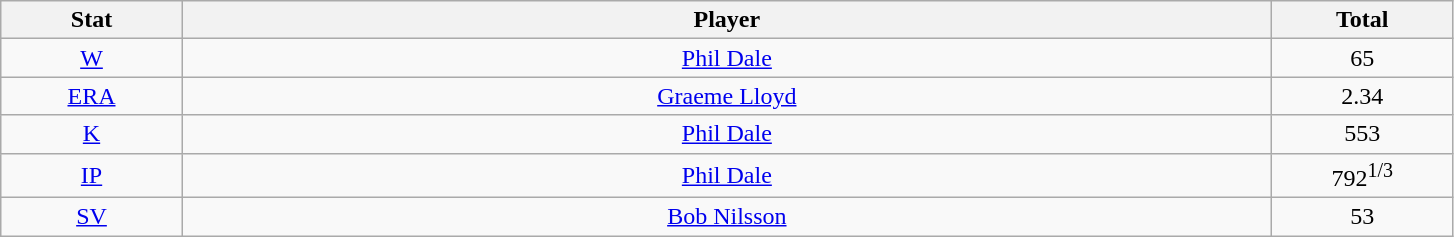<table class="wikitable" style="text-align:center;">
<tr>
<th style="width:5%;">Stat</th>
<th style="width:30%;">Player</th>
<th style="width:5%;">Total</th>
</tr>
<tr>
<td><a href='#'>W</a></td>
<td><a href='#'>Phil Dale</a></td>
<td>65</td>
</tr>
<tr>
<td><a href='#'>ERA</a></td>
<td><a href='#'>Graeme Lloyd</a></td>
<td>2.34</td>
</tr>
<tr>
<td><a href='#'>K</a></td>
<td><a href='#'>Phil Dale</a></td>
<td>553</td>
</tr>
<tr>
<td><a href='#'>IP</a></td>
<td><a href='#'>Phil Dale</a></td>
<td>792<sup>1/3</sup></td>
</tr>
<tr>
<td><a href='#'>SV</a></td>
<td><a href='#'>Bob Nilsson</a></td>
<td>53</td>
</tr>
</table>
